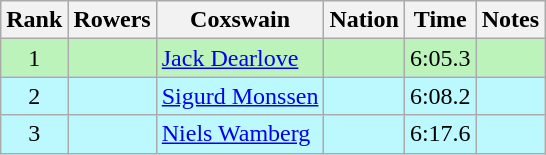<table class="wikitable sortable" style="text-align:center">
<tr>
<th>Rank</th>
<th>Rowers</th>
<th>Coxswain</th>
<th>Nation</th>
<th>Time</th>
<th>Notes</th>
</tr>
<tr bgcolor=bbf3bb>
<td>1</td>
<td align=left></td>
<td align=left><a href='#'>Jack Dearlove</a></td>
<td align=left></td>
<td>6:05.3</td>
<td></td>
</tr>
<tr bgcolor=bbf9ff>
<td>2</td>
<td align=left></td>
<td align=left><a href='#'>Sigurd Monssen</a></td>
<td align=left></td>
<td>6:08.2</td>
<td></td>
</tr>
<tr bgcolor=bbf9ff>
<td>3</td>
<td align=left></td>
<td align=left><a href='#'>Niels Wamberg</a></td>
<td align=left></td>
<td>6:17.6</td>
<td></td>
</tr>
</table>
